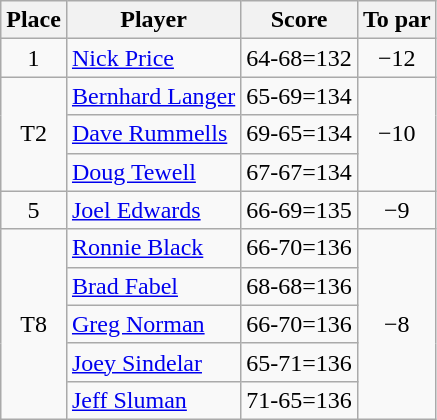<table class="wikitable">
<tr>
<th>Place</th>
<th>Player</th>
<th>Score</th>
<th>To par</th>
</tr>
<tr>
<td align=center>1</td>
<td> <a href='#'>Nick Price</a></td>
<td align=center>64-68=132</td>
<td align=center>−12</td>
</tr>
<tr>
<td rowspan=3 align=center>T2</td>
<td> <a href='#'>Bernhard Langer</a></td>
<td align=center>65-69=134</td>
<td rowspan=3 align=center>−10</td>
</tr>
<tr>
<td> <a href='#'>Dave Rummells</a></td>
<td align=center>69-65=134</td>
</tr>
<tr>
<td> <a href='#'>Doug Tewell</a></td>
<td align=center>67-67=134</td>
</tr>
<tr>
<td align=center>5</td>
<td> <a href='#'>Joel Edwards</a></td>
<td align=center>66-69=135</td>
<td align=center>−9</td>
</tr>
<tr>
<td rowspan=5 align=center>T8</td>
<td> <a href='#'>Ronnie Black</a></td>
<td align=center>66-70=136</td>
<td rowspan=5 align=center>−8</td>
</tr>
<tr>
<td> <a href='#'>Brad Fabel</a></td>
<td align=center>68-68=136</td>
</tr>
<tr>
<td> <a href='#'>Greg Norman</a></td>
<td align=center>66-70=136</td>
</tr>
<tr>
<td> <a href='#'>Joey Sindelar</a></td>
<td align=center>65-71=136</td>
</tr>
<tr>
<td> <a href='#'>Jeff Sluman</a></td>
<td align=center>71-65=136</td>
</tr>
</table>
